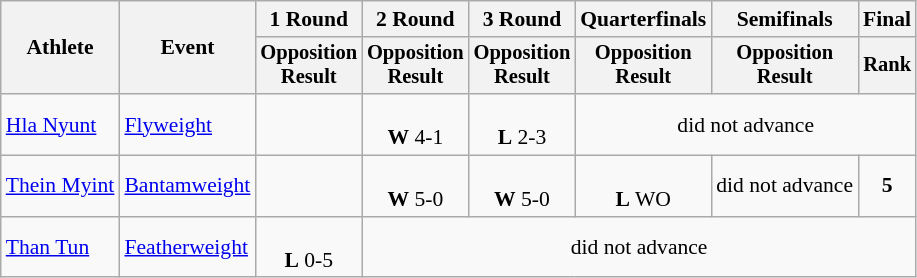<table class="wikitable" style="font-size:90%">
<tr>
<th rowspan="2">Athlete</th>
<th rowspan="2">Event</th>
<th>1 Round</th>
<th>2 Round</th>
<th>3 Round</th>
<th>Quarterfinals</th>
<th>Semifinals</th>
<th colspan=2>Final</th>
</tr>
<tr style="font-size:95%">
<th>Opposition<br>Result</th>
<th>Opposition<br>Result</th>
<th>Opposition<br>Result</th>
<th>Opposition<br>Result</th>
<th>Opposition<br>Result</th>
<th>Rank</th>
</tr>
<tr align=center>
<td align=left><a href='#'>Hla Nyunt</a></td>
<td align=left><a href='#'>Flyweight</a></td>
<td></td>
<td><br><strong>W</strong> 4-1</td>
<td><br><strong>L</strong> 2-3</td>
<td colspan=6>did not advance</td>
</tr>
<tr align=center>
<td align=left><a href='#'>Thein Myint</a></td>
<td align=left><a href='#'>Bantamweight</a></td>
<td></td>
<td><br><strong>W</strong> 5-0</td>
<td><br><strong>W</strong> 5-0</td>
<td><br><strong>L</strong> WO</td>
<td colspan=1>did not advance</td>
<td><strong>5</strong></td>
</tr>
<tr align=center>
<td align=left><a href='#'>Than Tun</a></td>
<td align=left><a href='#'>Featherweight</a></td>
<td><br><strong>L</strong> 0-5</td>
<td colspan=5>did not advance</td>
</tr>
</table>
